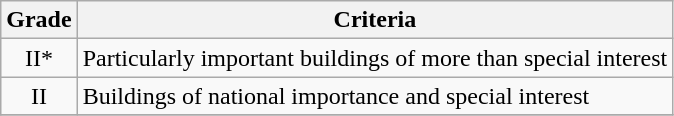<table class="wikitable" border="1">
<tr>
<th>Grade</th>
<th>Criteria</th>
</tr>
<tr>
<td align="center" >II*</td>
<td>Particularly important buildings of more than special interest</td>
</tr>
<tr>
<td align="center" >II</td>
<td>Buildings of national importance and special interest</td>
</tr>
<tr>
</tr>
</table>
